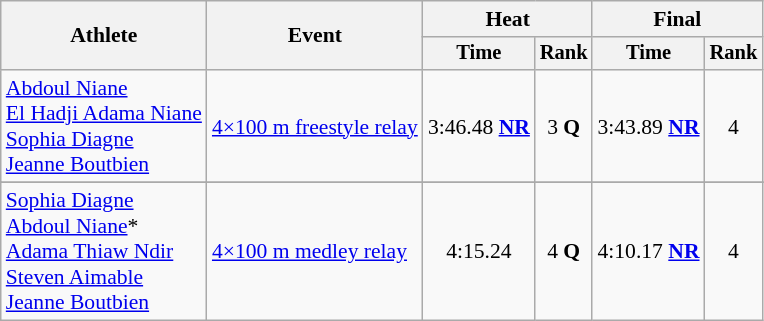<table class=wikitable style="font-size:90%">
<tr>
<th rowspan="2">Athlete</th>
<th rowspan="2">Event</th>
<th colspan="2">Heat</th>
<th colspan="2">Final</th>
</tr>
<tr style="font-size:95%">
<th>Time</th>
<th>Rank</th>
<th>Time</th>
<th>Rank</th>
</tr>
<tr align=center>
<td align=left><a href='#'>Abdoul Niane</a><br><a href='#'>El Hadji Adama Niane</a><br><a href='#'>Sophia Diagne</a><br><a href='#'>Jeanne Boutbien</a></td>
<td align=left><a href='#'>4×100 m freestyle relay</a></td>
<td>3:46.48 <strong><a href='#'>NR</a></strong></td>
<td>3 <strong>Q</strong></td>
<td>3:43.89 <strong><a href='#'>NR</a></strong></td>
<td>4</td>
</tr>
<tr>
</tr>
<tr align=center>
<td align=left><a href='#'>Sophia Diagne</a><br><a href='#'>Abdoul Niane</a>*<br><a href='#'>Adama Thiaw Ndir</a><br><a href='#'>Steven Aimable</a><br><a href='#'>Jeanne Boutbien</a></td>
<td align=left><a href='#'>4×100 m medley relay</a></td>
<td>4:15.24</td>
<td>4 <strong>Q</strong></td>
<td>4:10.17 <strong><a href='#'>NR</a></strong></td>
<td>4</td>
</tr>
</table>
